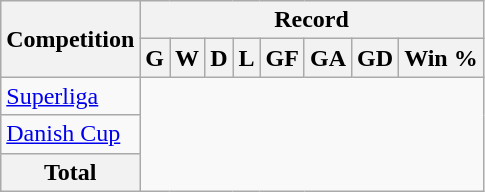<table class="wikitable" style="text-align: center">
<tr>
<th rowspan="2">Competition</th>
<th colspan="9">Record</th>
</tr>
<tr>
<th>G</th>
<th>W</th>
<th>D</th>
<th>L</th>
<th>GF</th>
<th>GA</th>
<th>GD</th>
<th>Win %</th>
</tr>
<tr>
<td style="text-align: left"><a href='#'>Superliga</a><br></td>
</tr>
<tr>
<td style="text-align: left"><a href='#'>Danish Cup</a><br></td>
</tr>
<tr>
<th>Total<br></th>
</tr>
</table>
